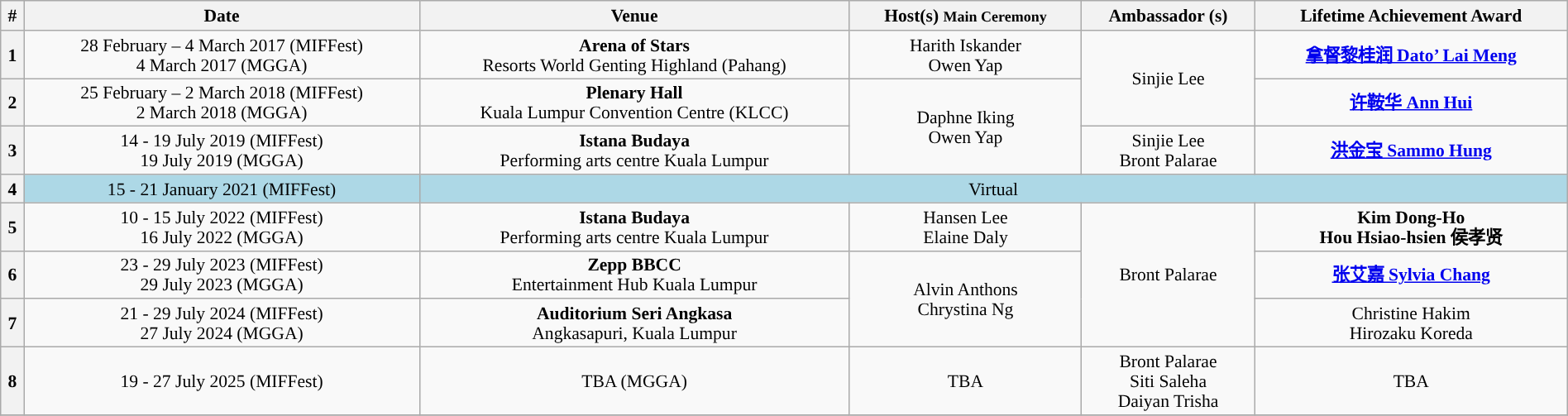<table class="wikitable" style="text-align:center; font-size:90%; line-height:16px; width:100%;">
<tr>
<th>#</th>
<th>Date</th>
<th>Venue</th>
<th>Host(s) <small> Main Ceremony </small></th>
<th>Ambassador (s)</th>
<th>Lifetime Achievement Award</th>
</tr>
<tr>
<th style="text-align:center;">1</th>
<td>28 February – 4 March 2017 (MIFFest) <br> 4 March 2017 (MGGA)</td>
<td><strong>Arena of Stars</strong><br> Resorts World Genting Highland (Pahang)</td>
<td>Harith Iskander <br> Owen Yap</td>
<td rowspan=2>Sinjie Lee</td>
<td><strong><a href='#'>拿督黎桂润 Dato’ Lai Meng</a></strong></td>
</tr>
<tr>
<th style="text-align:center;">2</th>
<td>25 February – 2 March 2018 (MIFFest) <br> 2 March 2018 (MGGA)</td>
<td><strong>Plenary Hall</strong> <br> Kuala Lumpur Convention Centre (KLCC)</td>
<td rowspan=2>Daphne Iking <br> Owen Yap</td>
<td><strong><a href='#'>许鞍华 Ann Hui</a></strong></td>
</tr>
<tr>
<th style="text-align:center;">3</th>
<td>14 - 19 July 2019 (MIFFest) <br> 19 July 2019 (MGGA)</td>
<td><strong>Istana Budaya</strong> <br>  Performing arts centre Kuala Lumpur</td>
<td>Sinjie Lee <br> Bront Palarae</td>
<td><strong><a href='#'>洪金宝 Sammo Hung</a></strong></td>
</tr>
<tr>
<th style="text-align:center;">4</th>
<td style="background:lightblue">15 - 21 January 2021 (MIFFest)</td>
<td colspan="4" style="background:lightblue">Virtual</td>
</tr>
<tr>
<th style="text-align:center;">5</th>
<td>10 - 15 July 2022 (MIFFest) <br> 16 July 2022 (MGGA)</td>
<td><strong>Istana Budaya</strong> <br>  Performing arts centre Kuala Lumpur</td>
<td>Hansen Lee <br> Elaine Daly</td>
<td rowspan=3>Bront Palarae</td>
<td><strong>Kim Dong-Ho</strong> <br> <strong>Hou Hsiao-hsien 侯孝贤</strong></td>
</tr>
<tr>
<th style="text-align:center;">6</th>
<td>23 - 29 July 2023 (MIFFest) <br> 29 July 2023 (MGGA)</td>
<td><strong>Zepp BBCC</strong> <br> Entertainment Hub Kuala Lumpur</td>
<td rowspan=2>Alvin Anthons <br> Chrystina Ng</td>
<td><strong><a href='#'> 张艾嘉 Sylvia Chang</a></strong></td>
</tr>
<tr>
<th style="text-align:center;">7</th>
<td>21 - 29 July 2024 (MIFFest) <br> 27 July 2024 (MGGA)</td>
<td><strong>Auditorium Seri Angkasa</strong> <br> Angkasapuri, Kuala Lumpur</td>
<td>Christine Hakim <br> Hirozaku Koreda</td>
</tr>
<tr>
<th style="text-align:center;">8</th>
<td>19 - 27 July 2025 (MIFFest)</td>
<td>TBA (MGGA)</td>
<td>TBA</td>
<td>Bront Palarae <br> Siti Saleha <br> Daiyan Trisha</td>
<td>TBA</td>
</tr>
<tr>
</tr>
</table>
